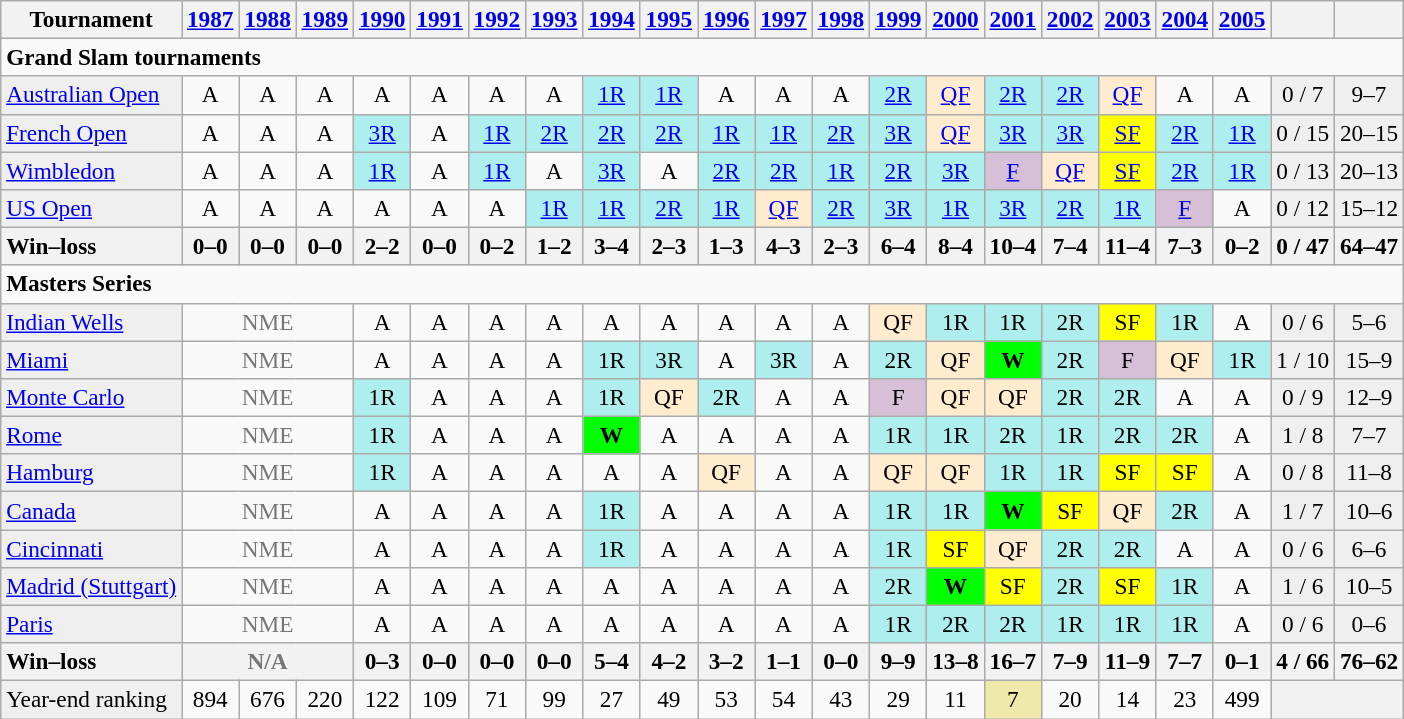<table class=wikitable style=text-align:center;font-size:97%>
<tr>
<th>Tournament</th>
<th><a href='#'>1987</a></th>
<th><a href='#'>1988</a></th>
<th><a href='#'>1989</a></th>
<th><a href='#'>1990</a></th>
<th><a href='#'>1991</a></th>
<th><a href='#'>1992</a></th>
<th><a href='#'>1993</a></th>
<th><a href='#'>1994</a></th>
<th><a href='#'>1995</a></th>
<th><a href='#'>1996</a></th>
<th><a href='#'>1997</a></th>
<th><a href='#'>1998</a></th>
<th><a href='#'>1999</a></th>
<th><a href='#'>2000</a></th>
<th><a href='#'>2001</a></th>
<th><a href='#'>2002</a></th>
<th><a href='#'>2003</a></th>
<th><a href='#'>2004</a></th>
<th><a href='#'>2005</a></th>
<th></th>
<th></th>
</tr>
<tr>
<td colspan="22" style="text-align:left;"><strong>Grand Slam tournaments</strong></td>
</tr>
<tr>
<td style="background:#efefef; text-align:left;"><a href='#'>Australian Open</a></td>
<td>A</td>
<td>A</td>
<td>A</td>
<td>A</td>
<td>A</td>
<td>A</td>
<td>A</td>
<td style="background:#afeeee;"><a href='#'>1R</a></td>
<td style="background:#afeeee;"><a href='#'>1R</a></td>
<td>A</td>
<td>A</td>
<td>A</td>
<td style="background:#afeeee;"><a href='#'>2R</a></td>
<td style="background:#ffebcd;"><a href='#'>QF</a></td>
<td style="background:#afeeee;"><a href='#'>2R</a></td>
<td style="background:#afeeee;"><a href='#'>2R</a></td>
<td style="background:#ffebcd;"><a href='#'>QF</a></td>
<td>A</td>
<td>A</td>
<td style="background:#efefef;">0 / 7</td>
<td style="background:#efefef;">9–7</td>
</tr>
<tr>
<td style="background:#efefef; text-align:left;"><a href='#'>French Open</a></td>
<td>A</td>
<td>A</td>
<td>A</td>
<td style="background:#afeeee;"><a href='#'>3R</a></td>
<td>A</td>
<td style="background:#afeeee;"><a href='#'>1R</a></td>
<td style="background:#afeeee;"><a href='#'>2R</a></td>
<td style="background:#afeeee;"><a href='#'>2R</a></td>
<td style="background:#afeeee;"><a href='#'>2R</a></td>
<td style="background:#afeeee;"><a href='#'>1R</a></td>
<td style="background:#afeeee;"><a href='#'>1R</a></td>
<td style="background:#afeeee;"><a href='#'>2R</a></td>
<td style="background:#afeeee;"><a href='#'>3R</a></td>
<td style="background:#ffebcd;"><a href='#'>QF</a></td>
<td style="background:#afeeee;"><a href='#'>3R</a></td>
<td style="background:#afeeee;"><a href='#'>3R</a></td>
<td style="background:yellow;"><a href='#'>SF</a></td>
<td style="background:#afeeee;"><a href='#'>2R</a></td>
<td style="background:#afeeee;"><a href='#'>1R</a></td>
<td style="background:#efefef;">0 / 15</td>
<td style="background:#efefef;">20–15</td>
</tr>
<tr>
<td style="background:#efefef; text-align:left;"><a href='#'>Wimbledon</a></td>
<td>A</td>
<td>A</td>
<td>A</td>
<td style="background:#afeeee;"><a href='#'>1R</a></td>
<td>A</td>
<td style="background:#afeeee;"><a href='#'>1R</a></td>
<td>A</td>
<td style="background:#afeeee;"><a href='#'>3R</a></td>
<td>A</td>
<td style="background:#afeeee;"><a href='#'>2R</a></td>
<td style="background:#afeeee;"><a href='#'>2R</a></td>
<td style="background:#afeeee;"><a href='#'>1R</a></td>
<td style="background:#afeeee;"><a href='#'>2R</a></td>
<td style="background:#afeeee;"><a href='#'>3R</a></td>
<td style="background:thistle;"><a href='#'>F</a></td>
<td style="background:#ffebcd;"><a href='#'>QF</a></td>
<td style="background:yellow;"><a href='#'>SF</a></td>
<td style="background:#afeeee;"><a href='#'>2R</a></td>
<td style="background:#afeeee;"><a href='#'>1R</a></td>
<td style="background:#efefef;">0 / 13</td>
<td style="background:#efefef;">20–13</td>
</tr>
<tr>
<td style="background:#efefef; text-align:left;"><a href='#'>US Open</a></td>
<td>A</td>
<td>A</td>
<td>A</td>
<td>A</td>
<td>A</td>
<td>A</td>
<td style="background:#afeeee;"><a href='#'>1R</a></td>
<td style="background:#afeeee;"><a href='#'>1R</a></td>
<td style="background:#afeeee;"><a href='#'>2R</a></td>
<td style="background:#afeeee;"><a href='#'>1R</a></td>
<td style="background:#ffebcd;"><a href='#'>QF</a></td>
<td style="background:#afeeee;"><a href='#'>2R</a></td>
<td style="background:#afeeee;"><a href='#'>3R</a></td>
<td style="background:#afeeee;"><a href='#'>1R</a></td>
<td style="background:#afeeee;"><a href='#'>3R</a></td>
<td style="background:#afeeee;"><a href='#'>2R</a></td>
<td style="background:#afeeee;"><a href='#'>1R</a></td>
<td style="background:thistle;"><a href='#'>F</a></td>
<td>A</td>
<td style="background:#efefef;">0 / 12</td>
<td style="background:#efefef;">15–12</td>
</tr>
<tr>
<th style=text-align:left>Win–loss</th>
<th>0–0</th>
<th>0–0</th>
<th>0–0</th>
<th>2–2</th>
<th>0–0</th>
<th>0–2</th>
<th>1–2</th>
<th>3–4</th>
<th>2–3</th>
<th>1–3</th>
<th>4–3</th>
<th>2–3</th>
<th>6–4</th>
<th>8–4</th>
<th>10–4</th>
<th>7–4</th>
<th>11–4</th>
<th>7–3</th>
<th>0–2</th>
<th>0 / 47</th>
<th>64–47</th>
</tr>
<tr>
<td colspan="22" style="text-align:left;"><strong>Masters Series</strong></td>
</tr>
<tr>
<td style="background:#efefef; text-align:left;"><a href='#'>Indian Wells</a></td>
<td colspan=3 style=color:#767676>NME</td>
<td>A</td>
<td>A</td>
<td>A</td>
<td>A</td>
<td>A</td>
<td>A</td>
<td>A</td>
<td>A</td>
<td>A</td>
<td style="background:#ffebcd;">QF</td>
<td style="background:#afeeee;">1R</td>
<td style="background:#afeeee;">1R</td>
<td style="background:#afeeee;">2R</td>
<td style="background:yellow;">SF</td>
<td style="background:#afeeee;">1R</td>
<td>A</td>
<td style="background:#efefef;">0 / 6</td>
<td style="background:#efefef;">5–6</td>
</tr>
<tr>
<td style="background:#efefef; text-align:left;"><a href='#'>Miami</a></td>
<td colspan=3 style=color:#767676>NME</td>
<td>A</td>
<td>A</td>
<td>A</td>
<td>A</td>
<td style="background:#afeeee;">1R</td>
<td style="background:#afeeee;">3R</td>
<td>A</td>
<td style="background:#afeeee;">3R</td>
<td>A</td>
<td style="background:#afeeee;">2R</td>
<td style="background:#ffebcd;">QF</td>
<td bgcolor=lime><strong>W</strong></td>
<td style="background:#afeeee;">2R</td>
<td style="background:thistle;">F</td>
<td style="background:#ffebcd;">QF</td>
<td style="background:#afeeee;">1R</td>
<td style="background:#efefef;">1 / 10</td>
<td style="background:#efefef;">15–9</td>
</tr>
<tr>
<td style="background:#efefef; text-align:left;"><a href='#'>Monte Carlo</a></td>
<td colspan=3 style=color:#767676>NME</td>
<td style="background:#afeeee;">1R</td>
<td>A</td>
<td>A</td>
<td>A</td>
<td style="background:#afeeee;">1R</td>
<td style="background:#ffebcd;">QF</td>
<td style="background:#afeeee;">2R</td>
<td>A</td>
<td>A</td>
<td style="background:thistle;">F</td>
<td style="background:#ffebcd;">QF</td>
<td style="background:#ffebcd;">QF</td>
<td style="background:#afeeee;">2R</td>
<td style="background:#afeeee;">2R</td>
<td>A</td>
<td>A</td>
<td style="background:#efefef;">0 / 9</td>
<td style="background:#efefef;">12–9</td>
</tr>
<tr>
<td style="background:#efefef; text-align:left;"><a href='#'>Rome</a></td>
<td colspan=3 style=color:#767676>NME</td>
<td style="background:#afeeee;">1R</td>
<td>A</td>
<td>A</td>
<td>A</td>
<td bgcolor=lime><strong>W</strong></td>
<td>A</td>
<td>A</td>
<td>A</td>
<td>A</td>
<td style="background:#afeeee;">1R</td>
<td style="background:#afeeee;">1R</td>
<td style="background:#afeeee;">2R</td>
<td style="background:#afeeee;">1R</td>
<td style="background:#afeeee;">2R</td>
<td style="background:#afeeee;">2R</td>
<td>A</td>
<td style="background:#efefef;">1 / 8</td>
<td style="background:#efefef;">7–7</td>
</tr>
<tr>
<td style="background:#efefef; text-align:left;"><a href='#'>Hamburg</a></td>
<td colspan=3 style=color:#767676>NME</td>
<td style="background:#afeeee;">1R</td>
<td>A</td>
<td>A</td>
<td>A</td>
<td>A</td>
<td>A</td>
<td style="background:#ffebcd;">QF</td>
<td>A</td>
<td>A</td>
<td style="background:#ffebcd;">QF</td>
<td style="background:#ffebcd;">QF</td>
<td style="background:#afeeee;">1R</td>
<td style="background:#afeeee;">1R</td>
<td style="background:yellow;">SF</td>
<td style="background:yellow;">SF</td>
<td>A</td>
<td style="background:#efefef;">0 / 8</td>
<td style="background:#efefef;">11–8</td>
</tr>
<tr>
<td style="background:#efefef; text-align:left;"><a href='#'>Canada</a></td>
<td colspan=3 style=color:#767676>NME</td>
<td>A</td>
<td>A</td>
<td>A</td>
<td>A</td>
<td style="background:#afeeee;">1R</td>
<td>A</td>
<td>A</td>
<td>A</td>
<td>A</td>
<td style="background:#afeeee;">1R</td>
<td style="background:#afeeee;">1R</td>
<td bgcolor=lime><strong>W</strong></td>
<td style="background:yellow;">SF</td>
<td style="background:#ffebcd;">QF</td>
<td style="background:#afeeee;">2R</td>
<td>A</td>
<td style="background:#efefef;">1 / 7</td>
<td style="background:#efefef;">10–6</td>
</tr>
<tr>
<td style="background:#efefef; text-align:left;"><a href='#'>Cincinnati</a></td>
<td colspan=3 style=color:#767676>NME</td>
<td>A</td>
<td>A</td>
<td>A</td>
<td>A</td>
<td style="background:#afeeee;">1R</td>
<td>A</td>
<td>A</td>
<td>A</td>
<td>A</td>
<td style="background:#afeeee;">1R</td>
<td style="background:yellow;">SF</td>
<td style="background:#ffebcd;">QF</td>
<td style="background:#afeeee;">2R</td>
<td style="background:#afeeee;">2R</td>
<td>A</td>
<td>A</td>
<td style="background:#efefef;">0 / 6</td>
<td style="background:#efefef;">6–6</td>
</tr>
<tr>
<td style="background:#efefef; text-align:left;"><a href='#'>Madrid (Stuttgart)</a></td>
<td colspan=3 style=color:#767676>NME</td>
<td>A</td>
<td>A</td>
<td>A</td>
<td>A</td>
<td>A</td>
<td>A</td>
<td>A</td>
<td>A</td>
<td>A</td>
<td style="background:#afeeee;">2R</td>
<td bgcolor=lime><strong>W</strong></td>
<td style="background:yellow;">SF</td>
<td style="background:#afeeee;">2R</td>
<td style="background:yellow;">SF</td>
<td style="background:#afeeee;">1R</td>
<td>A</td>
<td style="background:#efefef;">1 / 6</td>
<td style="background:#efefef;">10–5</td>
</tr>
<tr>
<td style="background:#efefef; text-align:left;"><a href='#'>Paris</a></td>
<td colspan=3 style=color:#767676>NME</td>
<td>A</td>
<td>A</td>
<td>A</td>
<td>A</td>
<td>A</td>
<td>A</td>
<td>A</td>
<td>A</td>
<td>A</td>
<td style="background:#afeeee;">1R</td>
<td style="background:#afeeee;">2R</td>
<td style="background:#afeeee;">2R</td>
<td style="background:#afeeee;">1R</td>
<td style="background:#afeeee;">1R</td>
<td style="background:#afeeee;">1R</td>
<td>A</td>
<td style="background:#efefef;">0 / 6</td>
<td style="background:#efefef;">0–6</td>
</tr>
<tr>
<th style=text-align:left>Win–loss</th>
<th colspan=3 style=color:#767676>N/A</th>
<th>0–3</th>
<th>0–0</th>
<th>0–0</th>
<th>0–0</th>
<th>5–4</th>
<th>4–2</th>
<th>3–2</th>
<th>1–1</th>
<th>0–0</th>
<th>9–9</th>
<th>13–8</th>
<th>16–7</th>
<th>7–9</th>
<th>11–9</th>
<th>7–7</th>
<th>0–1</th>
<th>4 / 66</th>
<th>76–62</th>
</tr>
<tr>
<td style="background:#efefef; text-align:left;">Year-end ranking</td>
<td>894</td>
<td>676</td>
<td>220</td>
<td>122</td>
<td>109</td>
<td>71</td>
<td>99</td>
<td>27</td>
<td>49</td>
<td>53</td>
<td>54</td>
<td>43</td>
<td>29</td>
<td>11</td>
<td style="background:#eee8aa;">7</td>
<td>20</td>
<td>14</td>
<td>23</td>
<td>499</td>
<th colspan=2></th>
</tr>
</table>
